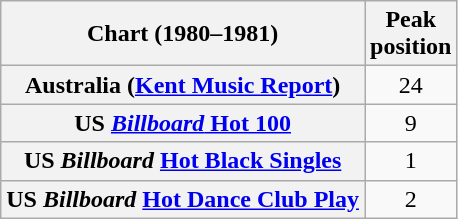<table class="wikitable sortable plainrowheaders">
<tr>
<th scope="col">Chart (1980–1981)</th>
<th scope="col">Peak<br>position</th>
</tr>
<tr>
<th scope="row">Australia (<a href='#'>Kent Music Report</a>)</th>
<td align="center">24</td>
</tr>
<tr>
<th scope="row">US <a href='#'><em>Billboard</em> Hot 100</a></th>
<td align="center">9</td>
</tr>
<tr>
<th scope="row">US <em>Billboard</em> <a href='#'>Hot Black Singles</a></th>
<td align="center">1</td>
</tr>
<tr>
<th scope="row">US <em>Billboard</em> <a href='#'>Hot Dance Club Play</a></th>
<td align="center">2</td>
</tr>
</table>
